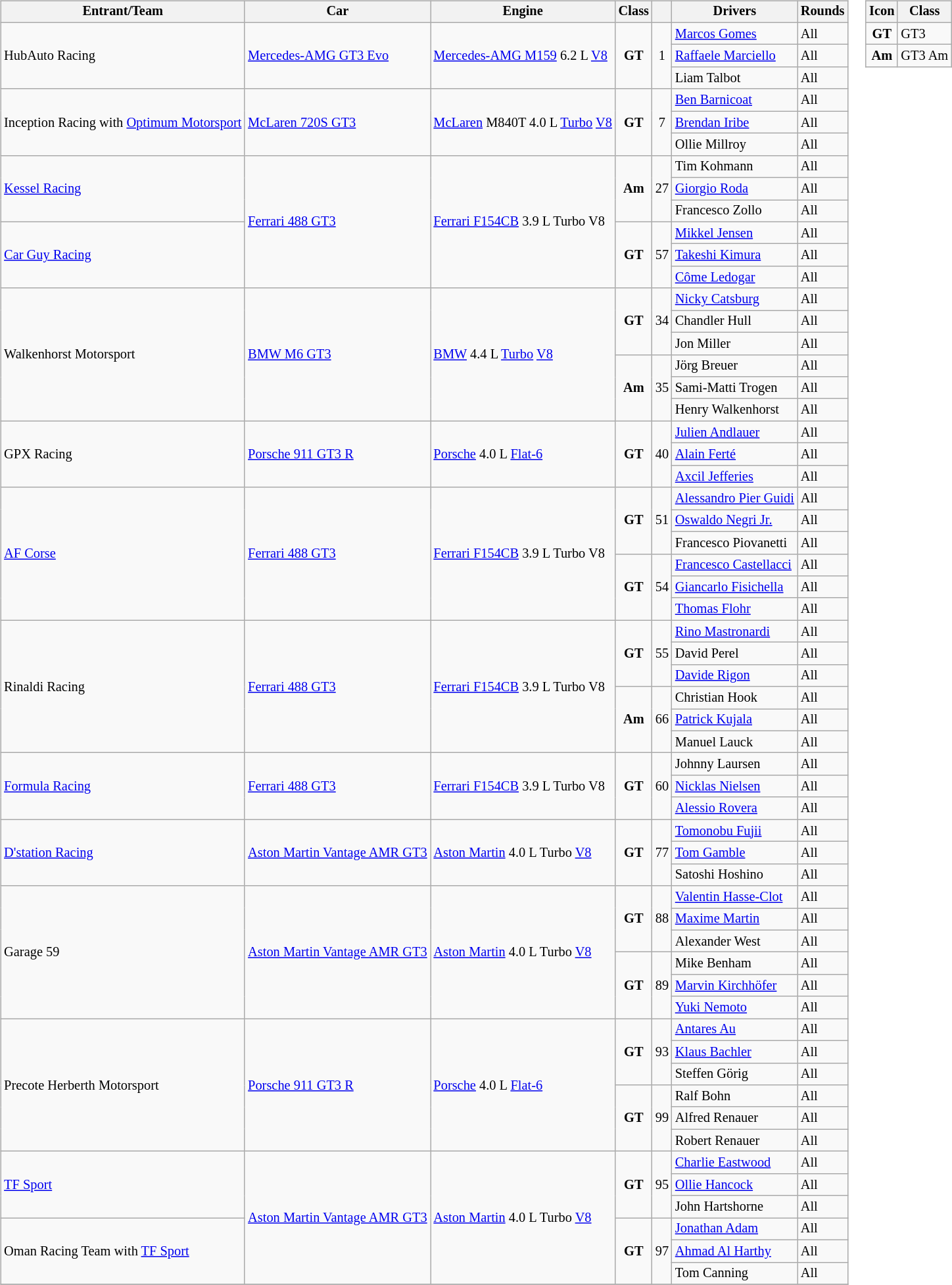<table>
<tr>
<td><br><table class="wikitable" style="font-size: 85%">
<tr>
<th>Entrant/Team</th>
<th>Car</th>
<th>Engine</th>
<th>Class</th>
<th></th>
<th>Drivers</th>
<th>Rounds</th>
</tr>
<tr>
<td rowspan=3> HubAuto Racing</td>
<td rowspan=3><a href='#'>Mercedes-AMG GT3 Evo</a></td>
<td rowspan=3><a href='#'>Mercedes-AMG M159</a> 6.2 L <a href='#'>V8</a></td>
<td align=center rowspan="3"><strong><span>GT</span></strong></td>
<td rowspan=3 align="center">1</td>
<td> <a href='#'>Marcos Gomes</a></td>
<td>All</td>
</tr>
<tr>
<td> <a href='#'>Raffaele Marciello</a></td>
<td>All</td>
</tr>
<tr>
<td> Liam Talbot</td>
<td>All</td>
</tr>
<tr>
<td rowspan=3> Inception Racing with <a href='#'>Optimum Motorsport</a></td>
<td rowspan=3><a href='#'>McLaren 720S GT3</a></td>
<td rowspan=3><a href='#'>McLaren</a> M840T 4.0 L <a href='#'>Turbo</a> <a href='#'>V8</a></td>
<td align=center rowspan="3"><strong><span>GT</span></strong></td>
<td rowspan=3 align="center">7</td>
<td> <a href='#'>Ben Barnicoat</a></td>
<td>All</td>
</tr>
<tr>
<td> <a href='#'>Brendan Iribe</a></td>
<td>All</td>
</tr>
<tr>
<td> Ollie Millroy</td>
<td>All</td>
</tr>
<tr>
<td rowspan=3> <a href='#'>Kessel Racing</a></td>
<td rowspan=6><a href='#'>Ferrari 488 GT3</a></td>
<td rowspan=6><a href='#'>Ferrari F154CB</a> 3.9 L Turbo V8</td>
<td align=center rowspan="3"><strong><span>Am</span></strong></td>
<td rowspan=3 align="center">27</td>
<td> Tim Kohmann</td>
<td>All</td>
</tr>
<tr>
<td> <a href='#'>Giorgio Roda</a></td>
<td>All</td>
</tr>
<tr>
<td> Francesco Zollo</td>
<td>All</td>
</tr>
<tr>
<td rowspan=3> <a href='#'>Car Guy Racing</a></td>
<td align=center rowspan="3"><strong><span>GT</span></strong></td>
<td rowspan=3 align="center">57</td>
<td> <a href='#'>Mikkel Jensen</a></td>
<td>All</td>
</tr>
<tr>
<td> <a href='#'>Takeshi Kimura</a></td>
<td>All</td>
</tr>
<tr>
<td> <a href='#'>Côme Ledogar</a></td>
<td>All</td>
</tr>
<tr>
<td rowspan=6> Walkenhorst Motorsport</td>
<td rowspan=6><a href='#'>BMW M6 GT3</a></td>
<td rowspan=6><a href='#'>BMW</a> 4.4 L <a href='#'>Turbo</a> <a href='#'>V8</a></td>
<td align=center rowspan="3"><strong><span>GT</span></strong></td>
<td rowspan=3 align="center">34</td>
<td> <a href='#'>Nicky Catsburg</a></td>
<td>All</td>
</tr>
<tr>
<td> Chandler Hull</td>
<td>All</td>
</tr>
<tr>
<td> Jon Miller</td>
<td>All</td>
</tr>
<tr>
<td align=center rowspan="3"><strong><span>Am</span></strong></td>
<td rowspan=3 align="center">35</td>
<td> Jörg Breuer</td>
<td>All</td>
</tr>
<tr>
<td> Sami-Matti Trogen</td>
<td>All</td>
</tr>
<tr>
<td> Henry Walkenhorst</td>
<td>All</td>
</tr>
<tr>
<td rowspan=3> GPX Racing</td>
<td rowspan=3><a href='#'>Porsche 911 GT3 R</a></td>
<td rowspan=3><a href='#'>Porsche</a> 4.0 L <a href='#'>Flat-6</a></td>
<td align=center rowspan="3"><strong><span>GT</span></strong></td>
<td rowspan=3 align="center">40</td>
<td> <a href='#'>Julien Andlauer</a></td>
<td>All</td>
</tr>
<tr>
<td> <a href='#'>Alain Ferté</a></td>
<td>All</td>
</tr>
<tr>
<td> <a href='#'>Axcil Jefferies</a></td>
<td>All</td>
</tr>
<tr>
<td rowspan=6> <a href='#'>AF Corse</a></td>
<td rowspan=6><a href='#'>Ferrari 488 GT3</a></td>
<td rowspan=6><a href='#'>Ferrari F154CB</a> 3.9 L Turbo V8</td>
<td align=center rowspan="3"><strong><span>GT</span></strong></td>
<td rowspan=3 align="center">51</td>
<td> <a href='#'>Alessandro Pier Guidi</a></td>
<td>All</td>
</tr>
<tr>
<td> <a href='#'>Oswaldo Negri Jr.</a></td>
<td>All</td>
</tr>
<tr>
<td> Francesco Piovanetti</td>
<td>All</td>
</tr>
<tr>
<td align=center rowspan="3"><strong><span>GT</span></strong></td>
<td rowspan=3 align="center">54</td>
<td> <a href='#'>Francesco Castellacci</a></td>
<td>All</td>
</tr>
<tr>
<td> <a href='#'>Giancarlo Fisichella</a></td>
<td>All</td>
</tr>
<tr>
<td> <a href='#'>Thomas Flohr</a></td>
<td>All</td>
</tr>
<tr>
<td rowspan=6> Rinaldi Racing</td>
<td rowspan=6><a href='#'>Ferrari 488 GT3</a></td>
<td rowspan=6><a href='#'>Ferrari F154CB</a> 3.9 L Turbo V8</td>
<td align=center rowspan="3"><strong><span>GT</span></strong></td>
<td rowspan=3 align="center">55</td>
<td> <a href='#'>Rino Mastronardi</a></td>
<td>All</td>
</tr>
<tr>
<td> David Perel</td>
<td>All</td>
</tr>
<tr>
<td> <a href='#'>Davide Rigon</a></td>
<td>All</td>
</tr>
<tr>
<td align=center rowspan="3"><strong><span>Am</span></strong></td>
<td rowspan=3 align="center">66</td>
<td> Christian Hook</td>
<td>All</td>
</tr>
<tr>
<td> <a href='#'>Patrick Kujala</a></td>
<td>All</td>
</tr>
<tr>
<td> Manuel Lauck</td>
<td>All</td>
</tr>
<tr>
<td rowspan=3> <a href='#'>Formula Racing</a></td>
<td rowspan=3><a href='#'>Ferrari 488 GT3</a></td>
<td rowspan=3><a href='#'>Ferrari F154CB</a> 3.9 L Turbo V8</td>
<td align=center rowspan="3"><strong><span>GT</span></strong></td>
<td rowspan=3 align="center">60</td>
<td> Johnny Laursen</td>
<td>All</td>
</tr>
<tr>
<td> <a href='#'>Nicklas Nielsen</a></td>
<td>All</td>
</tr>
<tr>
<td> <a href='#'>Alessio Rovera</a></td>
<td>All</td>
</tr>
<tr>
<td rowspan=3> <a href='#'>D'station Racing</a></td>
<td rowspan=3><a href='#'>Aston Martin Vantage AMR GT3</a></td>
<td rowspan=3><a href='#'>Aston Martin</a> 4.0 L Turbo <a href='#'>V8</a></td>
<td align=center rowspan="3"><strong><span>GT</span></strong></td>
<td rowspan=3 align="center">77</td>
<td> <a href='#'>Tomonobu Fujii</a></td>
<td>All</td>
</tr>
<tr>
<td> <a href='#'>Tom Gamble</a></td>
<td>All</td>
</tr>
<tr>
<td> Satoshi Hoshino</td>
<td>All</td>
</tr>
<tr>
<td rowspan=6> Garage 59</td>
<td rowspan=6><a href='#'>Aston Martin Vantage AMR GT3</a></td>
<td rowspan=6><a href='#'>Aston Martin</a> 4.0 L Turbo <a href='#'>V8</a></td>
<td align=center rowspan="3"><strong><span>GT</span></strong></td>
<td rowspan=3 align="center">88</td>
<td> <a href='#'>Valentin Hasse-Clot</a></td>
<td>All</td>
</tr>
<tr>
<td> <a href='#'>Maxime Martin</a></td>
<td>All</td>
</tr>
<tr>
<td> Alexander West</td>
<td>All</td>
</tr>
<tr>
<td align=center rowspan="3"><strong><span>GT</span></strong></td>
<td rowspan=3 align="center">89</td>
<td> Mike Benham</td>
<td>All</td>
</tr>
<tr>
<td> <a href='#'>Marvin Kirchhöfer</a></td>
<td>All</td>
</tr>
<tr>
<td> <a href='#'>Yuki Nemoto</a></td>
<td>All</td>
</tr>
<tr>
<td rowspan=6> Precote Herberth Motorsport</td>
<td rowspan=6><a href='#'>Porsche 911 GT3 R</a></td>
<td rowspan=6><a href='#'>Porsche</a> 4.0 L <a href='#'>Flat-6</a></td>
<td align=center rowspan="3"><strong><span>GT</span></strong></td>
<td rowspan=3 align="center">93</td>
<td> <a href='#'>Antares Au</a></td>
<td>All</td>
</tr>
<tr>
<td> <a href='#'>Klaus Bachler</a></td>
<td>All</td>
</tr>
<tr>
<td> Steffen Görig</td>
<td>All</td>
</tr>
<tr>
<td align=center rowspan="3"><strong><span>GT</span></strong></td>
<td rowspan=3 align="center">99</td>
<td> Ralf Bohn</td>
<td>All</td>
</tr>
<tr>
<td> Alfred Renauer</td>
<td>All</td>
</tr>
<tr>
<td> Robert Renauer</td>
<td>All</td>
</tr>
<tr>
<td rowspan=3> <a href='#'>TF Sport</a></td>
<td rowspan=6><a href='#'>Aston Martin Vantage AMR GT3</a></td>
<td rowspan=6><a href='#'>Aston Martin</a> 4.0 L Turbo <a href='#'>V8</a></td>
<td align=center rowspan="3"><strong><span>GT</span></strong></td>
<td rowspan=3 align="center">95</td>
<td> <a href='#'>Charlie Eastwood</a></td>
<td>All</td>
</tr>
<tr>
<td> <a href='#'>Ollie Hancock</a></td>
<td>All</td>
</tr>
<tr>
<td> John Hartshorne</td>
<td>All</td>
</tr>
<tr>
<td rowspan=3> Oman Racing Team with <a href='#'>TF Sport</a></td>
<td align=center rowspan="3"><strong><span>GT</span></strong></td>
<td rowspan=3 align="center">97</td>
<td> <a href='#'>Jonathan Adam</a></td>
<td>All</td>
</tr>
<tr>
<td> <a href='#'>Ahmad Al Harthy</a></td>
<td>All</td>
</tr>
<tr>
<td> Tom Canning</td>
<td>All</td>
</tr>
<tr>
</tr>
</table>
</td>
<td valign="top"><br><table class="wikitable" style="font-size: 85%;">
<tr>
<th>Icon</th>
<th>Class</th>
</tr>
<tr>
<td align=center><strong><span>GT</span></strong></td>
<td>GT3</td>
</tr>
<tr>
<td align=center><strong><span>Am</span></strong></td>
<td>GT3 Am</td>
</tr>
</table>
</td>
</tr>
</table>
